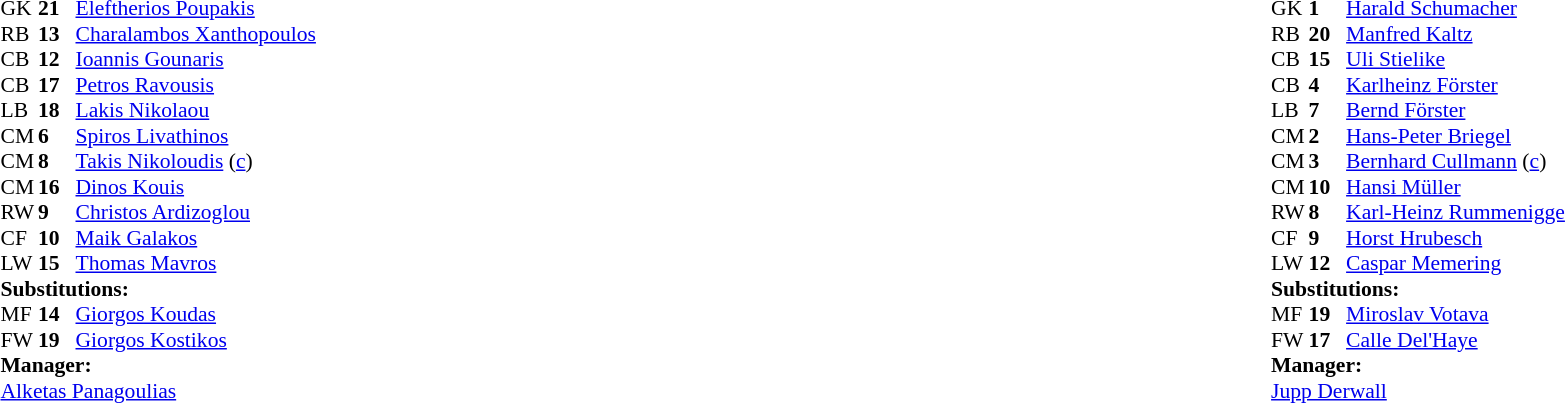<table style="width:100%;">
<tr>
<td style="vertical-align:top; width:40%;"><br><table style="font-size:90%" cellspacing="0" cellpadding="0">
<tr>
<th width="25"></th>
<th width="25"></th>
</tr>
<tr>
<td>GK</td>
<td><strong>21</strong></td>
<td><a href='#'>Eleftherios Poupakis</a></td>
</tr>
<tr>
<td>RB</td>
<td><strong>13</strong></td>
<td><a href='#'>Charalambos Xanthopoulos</a></td>
</tr>
<tr>
<td>CB</td>
<td><strong>12</strong></td>
<td><a href='#'>Ioannis Gounaris</a></td>
<td></td>
</tr>
<tr>
<td>CB</td>
<td><strong>17</strong></td>
<td><a href='#'>Petros Ravousis</a></td>
</tr>
<tr>
<td>LB</td>
<td><strong>18</strong></td>
<td><a href='#'>Lakis Nikolaou</a></td>
</tr>
<tr>
<td>CM</td>
<td><strong>6</strong></td>
<td><a href='#'>Spiros Livathinos</a></td>
</tr>
<tr>
<td>CM</td>
<td><strong>8</strong></td>
<td><a href='#'>Takis Nikoloudis</a> (<a href='#'>c</a>)</td>
<td></td>
<td></td>
</tr>
<tr>
<td>CM</td>
<td><strong>16</strong></td>
<td><a href='#'>Dinos Kouis</a></td>
</tr>
<tr>
<td>RW</td>
<td><strong>9</strong></td>
<td><a href='#'>Christos Ardizoglou</a></td>
</tr>
<tr>
<td>CF</td>
<td><strong>10</strong></td>
<td><a href='#'>Maik Galakos</a></td>
</tr>
<tr>
<td>LW</td>
<td><strong>15</strong></td>
<td><a href='#'>Thomas Mavros</a></td>
<td></td>
<td></td>
</tr>
<tr>
<td colspan=3><strong>Substitutions:</strong></td>
</tr>
<tr>
<td>MF</td>
<td><strong>14</strong></td>
<td><a href='#'>Giorgos Koudas</a></td>
<td></td>
<td></td>
</tr>
<tr>
<td>FW</td>
<td><strong>19</strong></td>
<td><a href='#'>Giorgos Kostikos</a></td>
<td></td>
<td></td>
</tr>
<tr>
<td colspan=3><strong>Manager:</strong></td>
</tr>
<tr>
<td colspan=3><a href='#'>Alketas Panagoulias</a></td>
</tr>
</table>
</td>
<td valign="top"></td>
<td style="vertical-align:top; width:50%;"><br><table style="font-size:90%; margin:auto;" cellspacing="0" cellpadding="0">
<tr>
<th width=25></th>
<th width=25></th>
</tr>
<tr>
<td>GK</td>
<td><strong>1</strong></td>
<td><a href='#'>Harald Schumacher</a></td>
</tr>
<tr>
<td>RB</td>
<td><strong>20</strong></td>
<td><a href='#'>Manfred Kaltz</a></td>
</tr>
<tr>
<td>CB</td>
<td><strong>15</strong></td>
<td><a href='#'>Uli Stielike</a></td>
</tr>
<tr>
<td>CB</td>
<td><strong>4</strong></td>
<td><a href='#'>Karlheinz Förster</a></td>
</tr>
<tr>
<td>LB</td>
<td><strong>7</strong></td>
<td><a href='#'>Bernd Förster</a></td>
<td></td>
<td></td>
</tr>
<tr>
<td>CM</td>
<td><strong>2</strong></td>
<td><a href='#'>Hans-Peter Briegel</a></td>
</tr>
<tr>
<td>CM</td>
<td><strong>3</strong></td>
<td><a href='#'>Bernhard Cullmann</a> (<a href='#'>c</a>)</td>
</tr>
<tr>
<td>CM</td>
<td><strong>10</strong></td>
<td><a href='#'>Hansi Müller</a></td>
</tr>
<tr>
<td>RW</td>
<td><strong>8</strong></td>
<td><a href='#'>Karl-Heinz Rummenigge</a></td>
<td></td>
<td></td>
</tr>
<tr>
<td>CF</td>
<td><strong>9</strong></td>
<td><a href='#'>Horst Hrubesch</a></td>
</tr>
<tr>
<td>LW</td>
<td><strong>12</strong></td>
<td><a href='#'>Caspar Memering</a></td>
</tr>
<tr>
<td colspan=3><strong>Substitutions:</strong></td>
</tr>
<tr>
<td>MF</td>
<td><strong>19</strong></td>
<td><a href='#'>Miroslav Votava</a></td>
<td></td>
<td></td>
</tr>
<tr>
<td>FW</td>
<td><strong>17</strong></td>
<td><a href='#'>Calle Del'Haye</a></td>
<td></td>
<td></td>
</tr>
<tr>
<td colspan=3><strong>Manager:</strong></td>
</tr>
<tr>
<td colspan=3><a href='#'>Jupp Derwall</a></td>
</tr>
</table>
</td>
</tr>
</table>
